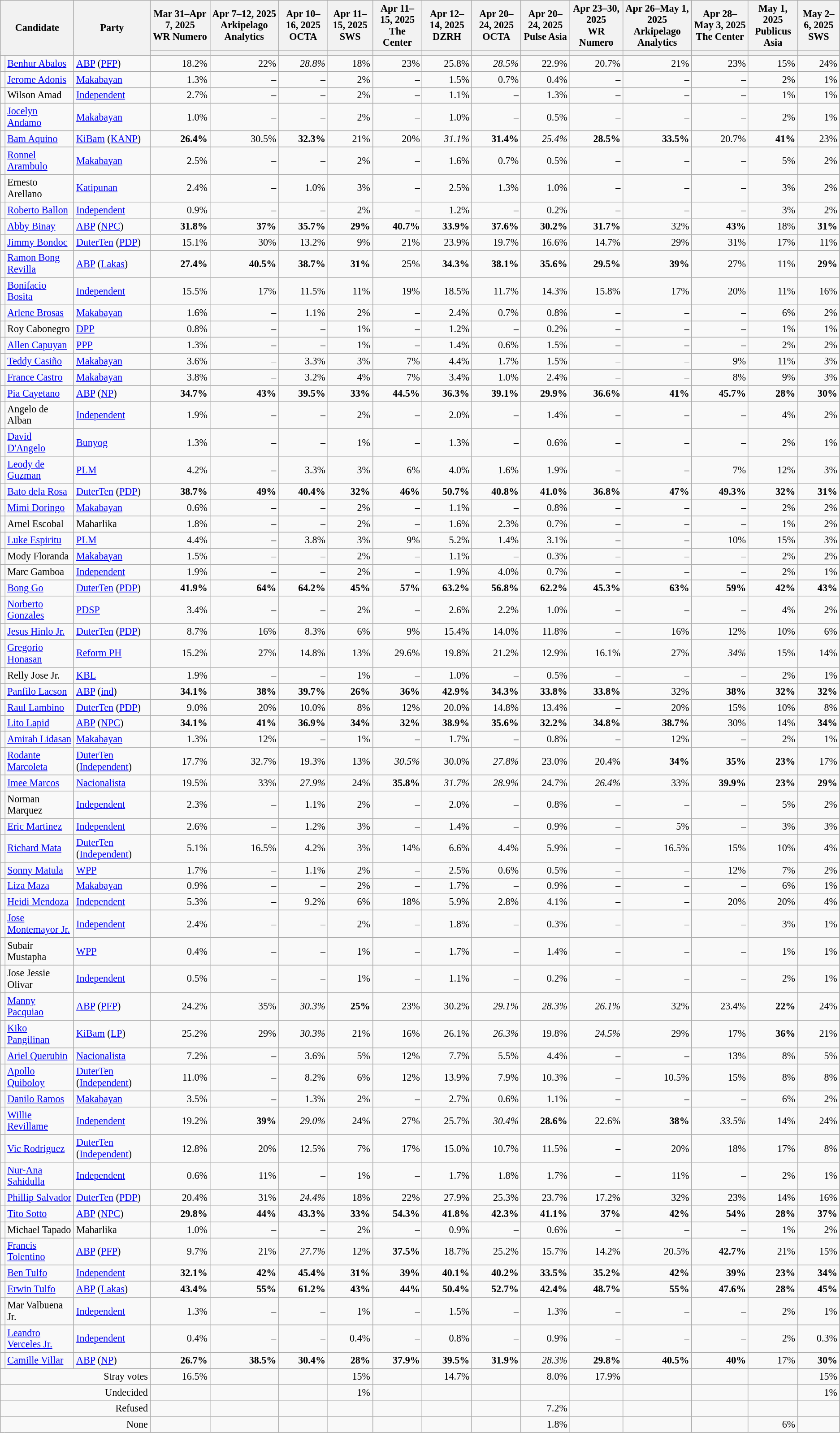<table class="wikitable sortable" style="font-size:92%; text-align:right;">
<tr>
<th colspan="2" rowspan="2" class="unsortable" width="5px">Candidate</th>
<th rowspan="2">Party</th>
<th>Mar 31–Apr 7, 2025<br>WR Numero</th>
<th>Apr 7–12, 2025<br>Arkipelago Analytics</th>
<th>Apr 10–16, 2025<br>OCTA</th>
<th>Apr 11–15, 2025<br>SWS</th>
<th>Apr 11–15, 2025<br>The Center</th>
<th>Apr 12–14, 2025<br>DZRH</th>
<th>Apr 20–24, 2025<br>OCTA</th>
<th>Apr 20–24, 2025<br>Pulse Asia</th>
<th>Apr 23–30, 2025<br>WR Numero</th>
<th>Apr 26–May 1, 2025<br>Arkipelago Analytics</th>
<th>Apr 28–May 3, 2025<br>The Center</th>
<th>May 1, 2025<br>Publicus Asia</th>
<th>May 2–6, 2025<br>SWS</th>
</tr>
<tr>
<th></th>
<th></th>
<th></th>
<th></th>
<th></th>
<th></th>
<th></th>
<th></th>
<th></th>
<th></th>
<th></th>
<th></th>
<th></th>
</tr>
<tr>
<td></td>
<td data-sort-value="Abalos, Benjamin Jr. De Castro" align="left"><a href='#'>Benhur Abalos</a></td>
<td align=left><a href='#'>ABP</a> (<a href='#'>PFP</a>)</td>
<td>18.2%</td>
<td>22%</td>
<td><em>28.8%</em></td>
<td>18%</td>
<td>23%</td>
<td>25.8%</td>
<td><em>28.5%</em></td>
<td>22.9%</td>
<td>20.7%</td>
<td>21%</td>
<td>23%</td>
<td>15%</td>
<td>24%</td>
</tr>
<tr>
<td></td>
<td data-sort-value="Adonis, Ronaldo Mangampo" align="left"><a href='#'>Jerome Adonis</a></td>
<td align=left><a href='#'>Makabayan</a></td>
<td>1.3%</td>
<td>–</td>
<td>–</td>
<td>2%</td>
<td>–</td>
<td>1.5%</td>
<td>0.7%</td>
<td>0.4%</td>
<td>–</td>
<td>–</td>
<td>–</td>
<td>2%</td>
<td>1%</td>
</tr>
<tr>
<td></td>
<td data-sort-value="Amad, Wilson Caritero" align="left">Wilson Amad</td>
<td align=left><a href='#'>Independent</a></td>
<td>2.7%</td>
<td>–</td>
<td>–</td>
<td>2%</td>
<td>–</td>
<td>1.1%</td>
<td>–</td>
<td>1.3%</td>
<td>–</td>
<td>–</td>
<td>–</td>
<td>1%</td>
<td>1%</td>
</tr>
<tr>
<td></td>
<td data-sort-value="Andamo, Jocelyn Santos" align="left"><a href='#'>Jocelyn Andamo</a></td>
<td align=left><a href='#'>Makabayan</a></td>
<td>1.0%</td>
<td>–</td>
<td>–</td>
<td>2%</td>
<td>–</td>
<td>1.0%</td>
<td>–</td>
<td>0.5%</td>
<td>–</td>
<td>–</td>
<td>–</td>
<td>2%</td>
<td>1%</td>
</tr>
<tr>
<td></td>
<td data-sort-value="Aquino, Paolo Benigno Aguirre" align="left"><a href='#'>Bam Aquino</a></td>
<td align=left><a href='#'>KiBam</a> (<a href='#'>KANP</a>)</td>
<td><strong>26.4%</strong></td>
<td>30.5%</td>
<td><strong>32.3%</strong></td>
<td>21%</td>
<td>20%</td>
<td><em>31.1%</em></td>
<td><strong>31.4%</strong></td>
<td><em>25.4%</em></td>
<td><strong>28.5%</strong></td>
<td><strong>33.5%</strong></td>
<td>20.7%</td>
<td><strong>41%</strong></td>
<td>23%</td>
</tr>
<tr>
<td></td>
<td data-sort-value="Arambulo, Ronnel Gondraneos" align="left"><a href='#'>Ronnel Arambulo</a></td>
<td align=left><a href='#'>Makabayan</a></td>
<td>2.5%</td>
<td>–</td>
<td>–</td>
<td>2%</td>
<td>–</td>
<td>1.6%</td>
<td>0.7%</td>
<td>0.5%</td>
<td>–</td>
<td>–</td>
<td>–</td>
<td>5%</td>
<td>2%</td>
</tr>
<tr>
<td></td>
<td data-sort-value="Arellano, Ernesto Rillera" align="left">Ernesto Arellano</td>
<td align=left><a href='#'>Katipunan</a></td>
<td>2.4%</td>
<td>–</td>
<td>1.0%</td>
<td>3%</td>
<td>–</td>
<td>2.5%</td>
<td>1.3%</td>
<td>1.0%</td>
<td>–</td>
<td>–</td>
<td>–</td>
<td>3%</td>
<td>2%</td>
</tr>
<tr>
<td></td>
<td data-sort-value="Ballon, Roberto Amido" align="left"><a href='#'>Roberto Ballon</a></td>
<td align=left><a href='#'>Independent</a></td>
<td>0.9%</td>
<td>–</td>
<td>–</td>
<td>2%</td>
<td>–</td>
<td>1.2%</td>
<td>–</td>
<td>0.2%</td>
<td>–</td>
<td>–</td>
<td>–</td>
<td>3%</td>
<td>2%</td>
</tr>
<tr>
<td></td>
<td data-sort-value="Binay, Mar-Len Abigail Sombillo" align="left"><a href='#'>Abby Binay</a></td>
<td align=left><a href='#'>ABP</a> (<a href='#'>NPC</a>)</td>
<td><strong>31.8%</strong></td>
<td><strong>37%</strong></td>
<td><strong>35.7%</strong></td>
<td><strong>29%</strong></td>
<td><strong>40.7%</strong></td>
<td><strong>33.9%</strong></td>
<td><strong>37.6%</strong></td>
<td><strong>30.2%</strong></td>
<td><strong>31.7%</strong></td>
<td>32%</td>
<td><strong>43%</strong></td>
<td>18%</td>
<td><strong>31%</strong></td>
</tr>
<tr>
<td></td>
<td data-sort-value="Bondoc, James Patrick Romero" align="left"><a href='#'>Jimmy Bondoc</a></td>
<td align=left><a href='#'>DuterTen</a> (<a href='#'>PDP</a>)</td>
<td>15.1%</td>
<td>30%</td>
<td>13.2%</td>
<td>9%</td>
<td>21%</td>
<td>23.9%</td>
<td>19.7%</td>
<td>16.6%</td>
<td>14.7%</td>
<td>29%</td>
<td>31%</td>
<td>17%</td>
<td>11%</td>
</tr>
<tr>
<td></td>
<td data-sort-value="Bong Revilla, Ramon Jr. Bautista" align="left"><a href='#'>Ramon Bong Revilla</a></td>
<td align=left><a href='#'>ABP</a> (<a href='#'>Lakas</a>)</td>
<td><strong>27.4%</strong></td>
<td><strong>40.5%</strong></td>
<td><strong>38.7%</strong></td>
<td><strong>31%</strong></td>
<td>25%</td>
<td><strong>34.3%</strong></td>
<td><strong>38.1%</strong></td>
<td><strong>35.6%</strong></td>
<td><strong>29.5%</strong></td>
<td><strong>39%</strong></td>
<td>27%</td>
<td>11%</td>
<td><strong>29%</strong></td>
</tr>
<tr>
<td></td>
<td data-sort-value="Bosita, Bonifacio Laqui" align="left"><a href='#'>Bonifacio Bosita</a></td>
<td align=left><a href='#'>Independent</a></td>
<td>15.5%</td>
<td>17%</td>
<td>11.5%</td>
<td>11%</td>
<td>19%</td>
<td>18.5%</td>
<td>11.7%</td>
<td>14.3%</td>
<td>15.8%</td>
<td>17%</td>
<td>20%</td>
<td>11%</td>
<td>16%</td>
</tr>
<tr>
<td></td>
<td data-sort-value="Brosas, Arlene Duran" align="left"><a href='#'>Arlene Brosas</a></td>
<td align=left><a href='#'>Makabayan</a></td>
<td>1.6%</td>
<td>–</td>
<td>1.1%</td>
<td>2%</td>
<td>–</td>
<td>2.4%</td>
<td>0.7%</td>
<td>0.8%</td>
<td>–</td>
<td>–</td>
<td>–</td>
<td>6%</td>
<td>2%</td>
</tr>
<tr>
<td></td>
<td data-sort-value="Cabonegro, Roy Jerusalem" align="left">Roy Cabonegro</td>
<td align=left><a href='#'>DPP</a></td>
<td>0.8%</td>
<td>–</td>
<td>–</td>
<td>1%</td>
<td>–</td>
<td>1.2%</td>
<td>–</td>
<td>0.2%</td>
<td>–</td>
<td>–</td>
<td>–</td>
<td>1%</td>
<td>1%</td>
</tr>
<tr>
<td></td>
<td data-sort-value="Capuyan, Allen Arat" align="left"><a href='#'>Allen Capuyan</a></td>
<td align="left"><a href='#'>PPP</a></td>
<td>1.3%</td>
<td>–</td>
<td>–</td>
<td>1%</td>
<td>–</td>
<td>1.4%</td>
<td>0.6%</td>
<td>1.5%</td>
<td>–</td>
<td>–</td>
<td>–</td>
<td>2%</td>
<td>2%</td>
</tr>
<tr>
<td></td>
<td data-sort-value="Casiño, Teodoro Acevedo" align="left"><a href='#'>Teddy Casiño</a></td>
<td align=left><a href='#'>Makabayan</a></td>
<td>3.6%</td>
<td>–</td>
<td>3.3%</td>
<td>3%</td>
<td>7%</td>
<td>4.4%</td>
<td>1.7%</td>
<td>1.5%</td>
<td>–</td>
<td>–</td>
<td>9%</td>
<td>11%</td>
<td>3%</td>
</tr>
<tr>
<td></td>
<td data-sort-value="Castro, Francisca Lustina" align="left"><a href='#'>France Castro</a></td>
<td align=left><a href='#'>Makabayan</a></td>
<td>3.8%</td>
<td>–</td>
<td>3.2%</td>
<td>4%</td>
<td>7%</td>
<td>3.4%</td>
<td>1.0%</td>
<td>2.4%</td>
<td>–</td>
<td>–</td>
<td>8%</td>
<td>9%</td>
<td>3%</td>
</tr>
<tr>
<td></td>
<td data-sort-value="Cayetano, Pilar Juliana Schramm" align="left"><a href='#'>Pia Cayetano</a></td>
<td align=left><a href='#'>ABP</a> (<a href='#'>NP</a>)</td>
<td><strong>34.7%</strong></td>
<td><strong>43%</strong></td>
<td><strong>39.5%</strong></td>
<td><strong>33%</strong></td>
<td><strong>44.5%</strong></td>
<td><strong>36.3%</strong></td>
<td><strong>39.1%</strong></td>
<td><strong>29.9%</strong></td>
<td><strong>36.6%</strong></td>
<td><strong>41%</strong></td>
<td><strong>45.7%</strong></td>
<td><strong>28%</strong></td>
<td><strong>30%</strong></td>
</tr>
<tr>
<td></td>
<td data-sort-value="De Alban, Angelo Castro" align="left">Angelo de Alban</td>
<td align="left"><a href='#'>Independent</a></td>
<td>1.9%</td>
<td>–</td>
<td>–</td>
<td>2%</td>
<td>–</td>
<td>2.0%</td>
<td>–</td>
<td>1.4%</td>
<td>–</td>
<td>–</td>
<td>–</td>
<td>4%</td>
<td>2%</td>
</tr>
<tr>
<td></td>
<td data-sort-value="D'Angelo, David Delano" align="left"><a href='#'>David D'Angelo</a></td>
<td align=left><a href='#'>Bunyog</a></td>
<td>1.3%</td>
<td>–</td>
<td>–</td>
<td>1%</td>
<td>–</td>
<td>1.3%</td>
<td>–</td>
<td>0.6%</td>
<td>–</td>
<td>–</td>
<td>–</td>
<td>2%</td>
<td>1%</td>
</tr>
<tr>
<td></td>
<td data-sort-value="De Guzman, Leodegario Quitain" align="left"><a href='#'>Leody de Guzman</a></td>
<td align=left><a href='#'>PLM</a></td>
<td>4.2%</td>
<td>–</td>
<td>3.3%</td>
<td>3%</td>
<td>6%</td>
<td>4.0%</td>
<td>1.6%</td>
<td>1.9%</td>
<td>–</td>
<td>–</td>
<td>7%</td>
<td>12%</td>
<td>3%</td>
</tr>
<tr>
<td></td>
<td data-sort-value="Dela Rosa, Ronald Marapon" align="left"><a href='#'>Bato dela Rosa</a></td>
<td align=left><a href='#'>DuterTen</a> (<a href='#'>PDP</a>)</td>
<td><strong>38.7%</strong></td>
<td><strong>49%</strong></td>
<td><strong>40.4%</strong></td>
<td><strong>32%</strong></td>
<td><strong>46%</strong></td>
<td><strong>50.7%</strong></td>
<td><strong>40.8%</strong></td>
<td><strong>41.0%</strong></td>
<td><strong>36.8%</strong></td>
<td><strong>47%</strong></td>
<td><strong>49.3%</strong></td>
<td><strong>32%</strong></td>
<td><strong>31%</strong></td>
</tr>
<tr>
<td></td>
<td data-sort-value="Doringo, Eufemia Pet" align="left"><a href='#'>Mimi Doringo</a></td>
<td align=left><a href='#'>Makabayan</a></td>
<td>0.6%</td>
<td>–</td>
<td>–</td>
<td>2%</td>
<td>–</td>
<td>1.1%</td>
<td>–</td>
<td>0.8%</td>
<td>–</td>
<td>–</td>
<td>–</td>
<td>2%</td>
<td>2%</td>
</tr>
<tr>
<td></td>
<td data-sort-value="Escobal, Arnel Bondilles" align="left">Arnel Escobal</td>
<td align=left>Maharlika</td>
<td>1.8%</td>
<td>–</td>
<td>–</td>
<td>2%</td>
<td>–</td>
<td>1.6%</td>
<td>2.3%</td>
<td>0.7%</td>
<td>–</td>
<td>–</td>
<td>–</td>
<td>1%</td>
<td>2%</td>
</tr>
<tr>
<td></td>
<td data-sort-value="Espiritu, Renecio Jr. Santos" align="left"><a href='#'>Luke Espiritu</a></td>
<td align=left><a href='#'>PLM</a></td>
<td>4.4%</td>
<td>–</td>
<td>3.8%</td>
<td>3%</td>
<td>9%</td>
<td>5.2%</td>
<td>1.4%</td>
<td>3.1%</td>
<td>–</td>
<td>–</td>
<td>10%</td>
<td>15%</td>
<td>3%</td>
</tr>
<tr>
<td></td>
<td data-sort-value="Floranda, Modesto Toque" align="left">Mody Floranda</td>
<td align=left><a href='#'>Makabayan</a></td>
<td>1.5%</td>
<td>–</td>
<td>–</td>
<td>2%</td>
<td>–</td>
<td>1.1%</td>
<td>–</td>
<td>0.3%</td>
<td>–</td>
<td>–</td>
<td>–</td>
<td>2%</td>
<td>2%</td>
</tr>
<tr>
<td></td>
<td data-sort-value="Gamboa, Marc Louie Santos" align="left">Marc Gamboa</td>
<td align=left><a href='#'>Independent</a></td>
<td>1.9%</td>
<td>–</td>
<td>–</td>
<td>2%</td>
<td>–</td>
<td>1.9%</td>
<td>4.0%</td>
<td>0.7%</td>
<td>–</td>
<td>–</td>
<td>–</td>
<td>2%</td>
<td>1%</td>
</tr>
<tr>
<td></td>
<td data-sort-value="Go, Christopher Lawrence Tesoro" align="left"><a href='#'>Bong Go</a></td>
<td align=left><a href='#'>DuterTen</a> (<a href='#'>PDP</a>)</td>
<td><strong>41.9%</strong></td>
<td><strong>64%</strong></td>
<td><strong>64.2%</strong></td>
<td><strong>45%</strong></td>
<td><strong>57%</strong></td>
<td><strong>63.2%</strong></td>
<td><strong>56.8%</strong></td>
<td><strong>62.2%</strong></td>
<td><strong>45.3%</strong></td>
<td><strong>63%</strong></td>
<td><strong>59%</strong></td>
<td><strong>42%</strong></td>
<td><strong>43%</strong></td>
</tr>
<tr>
<td></td>
<td data-sort-value="Gonzales, Norberto Borja" align="left"><a href='#'>Norberto Gonzales</a></td>
<td align=left><a href='#'>PDSP</a></td>
<td>3.4%</td>
<td>–</td>
<td>–</td>
<td>2%</td>
<td>–</td>
<td>2.6%</td>
<td>2.2%</td>
<td>1.0%</td>
<td>–</td>
<td>–</td>
<td>–</td>
<td>4%</td>
<td>2%</td>
</tr>
<tr>
<td></td>
<td data-sort-value="Hinlo, Jesus Jr. Villanueva" align="left"><a href='#'>Jesus Hinlo Jr.</a></td>
<td align=left><a href='#'>DuterTen</a> (<a href='#'>PDP</a>)</td>
<td>8.7%</td>
<td>16%</td>
<td>8.3%</td>
<td>6%</td>
<td>9%</td>
<td>15.4%</td>
<td>14.0%</td>
<td>11.8%</td>
<td>–</td>
<td>16%</td>
<td>12%</td>
<td>10%</td>
<td>6%</td>
</tr>
<tr>
<td></td>
<td data-sort-value="Honasan, Gregorio Ballesteros" align="left"><a href='#'>Gregorio Honasan</a></td>
<td align=left><a href='#'>Reform PH</a></td>
<td>15.2%</td>
<td>27%</td>
<td>14.8%</td>
<td>13%</td>
<td>29.6%</td>
<td>19.8%</td>
<td>21.2%</td>
<td>12.9%</td>
<td>16.1%</td>
<td>27%</td>
<td><em>34%</em></td>
<td>15%</td>
<td>14%</td>
</tr>
<tr>
<td></td>
<td data-sort-value="Jose, Relly Jr. Nufable" align="left">Relly Jose Jr.</td>
<td align=left><a href='#'>KBL</a></td>
<td>1.9%</td>
<td>–</td>
<td>–</td>
<td>1%</td>
<td>–</td>
<td>1.0%</td>
<td>–</td>
<td>0.5%</td>
<td>–</td>
<td>–</td>
<td>–</td>
<td>2%</td>
<td>1%</td>
</tr>
<tr>
<td></td>
<td data-sort-value="Lacson, Panfilo Morena" align="left"><a href='#'>Panfilo Lacson</a></td>
<td align=left><a href='#'>ABP</a> (<a href='#'>ind</a>)</td>
<td><strong>34.1%</strong></td>
<td><strong>38%</strong></td>
<td><strong>39.7%</strong></td>
<td><strong>26%</strong></td>
<td><strong>36%</strong></td>
<td><strong>42.9%</strong></td>
<td><strong>34.3%</strong></td>
<td><strong>33.8%</strong></td>
<td><strong>33.8%</strong></td>
<td>32%</td>
<td><strong>38%</strong></td>
<td><strong>32%</strong></td>
<td><strong>32%</strong></td>
</tr>
<tr>
<td></td>
<td data-sort-value="Lambino, Raul Loyola" align="left"><a href='#'>Raul Lambino</a></td>
<td align=left><a href='#'>DuterTen</a> (<a href='#'>PDP</a>)</td>
<td>9.0%</td>
<td>20%</td>
<td>10.0%</td>
<td>8%</td>
<td>12%</td>
<td>20.0%</td>
<td>14.8%</td>
<td>13.4%</td>
<td>–</td>
<td>20%</td>
<td>15%</td>
<td>10%</td>
<td>8%</td>
</tr>
<tr>
<td></td>
<td data-sort-value="Lapid, Manuel Mercado" align="left"><a href='#'>Lito Lapid</a></td>
<td align=left><a href='#'>ABP</a> (<a href='#'>NPC</a>)</td>
<td><strong>34.1%</strong></td>
<td><strong>41%</strong></td>
<td><strong>36.9%</strong></td>
<td><strong>34%</strong></td>
<td><strong>32%</strong></td>
<td><strong>38.9%</strong></td>
<td><strong>35.6%</strong></td>
<td><strong>32.2%</strong></td>
<td><strong>34.8%</strong></td>
<td><strong>38.7%</strong></td>
<td>30%</td>
<td>14%</td>
<td><strong>34%</strong></td>
</tr>
<tr>
<td></td>
<td data-sort-value="Lidasan, Amirah Ali" align="left"><a href='#'>Amirah Lidasan</a></td>
<td align="left"><a href='#'>Makabayan</a></td>
<td>1.3%</td>
<td>12%</td>
<td>–</td>
<td>1%</td>
<td>–</td>
<td>1.7%</td>
<td>–</td>
<td>0.8%</td>
<td>–</td>
<td>12%</td>
<td>–</td>
<td>2%</td>
<td>1%</td>
</tr>
<tr>
<td></td>
<td data-sort-value="Marcoleta, Rodante Dizon" align="left"><a href='#'>Rodante Marcoleta</a></td>
<td align="left"><a href='#'>DuterTen</a> (<a href='#'>Independent</a>)</td>
<td>17.7%</td>
<td>32.7%</td>
<td>19.3%</td>
<td>13%</td>
<td><em>30.5%</em></td>
<td>30.0%</td>
<td><em>27.8%</em></td>
<td>23.0%</td>
<td>20.4%</td>
<td><strong>34%</strong></td>
<td><strong>35%</strong></td>
<td><strong>23%</strong></td>
<td>17%</td>
</tr>
<tr>
<td></td>
<td data-sort-value="Marcos, Imelda Josefa Romualdez" align="left"><a href='#'>Imee Marcos</a></td>
<td align=left><a href='#'>Nacionalista</a></td>
<td>19.5%</td>
<td>33%</td>
<td><em>27.9%</em></td>
<td>24%</td>
<td><strong>35.8%</strong></td>
<td><em>31.7%</em></td>
<td><em>28.9%</em></td>
<td>24.7%</td>
<td><em>26.4%</em></td>
<td>33%</td>
<td><strong>39.9%</strong></td>
<td><strong>23%</strong></td>
<td><strong>29%</strong></td>
</tr>
<tr>
<td></td>
<td data-sort-value="Marquez, Norman Cordero" align="left">Norman Marquez</td>
<td align="left"><a href='#'>Independent</a></td>
<td>2.3%</td>
<td>–</td>
<td>1.1%</td>
<td>2%</td>
<td>–</td>
<td>2.0%</td>
<td>–</td>
<td>0.8%</td>
<td>–</td>
<td>–</td>
<td>–</td>
<td>5%</td>
<td>2%</td>
</tr>
<tr>
<td></td>
<td data-sort-value="Martinez, Eric Morales" align="left"><a href='#'>Eric Martinez</a></td>
<td align="left"><a href='#'>Independent</a></td>
<td>2.6%</td>
<td>–</td>
<td>1.2%</td>
<td>3%</td>
<td>–</td>
<td>1.4%</td>
<td>–</td>
<td>0.9%</td>
<td>–</td>
<td>5%</td>
<td>–</td>
<td>3%</td>
<td>3%</td>
</tr>
<tr>
<td></td>
<td data-sort-value="Mata, Richard Tesoro" align="left"><a href='#'>Richard Mata</a></td>
<td align="left"><a href='#'>DuterTen</a> (<a href='#'>Independent</a>)</td>
<td>5.1%</td>
<td>16.5%</td>
<td>4.2%</td>
<td>3%</td>
<td>14%</td>
<td>6.6%</td>
<td>4.4%</td>
<td>5.9%</td>
<td>–</td>
<td>16.5%</td>
<td>15%</td>
<td>10%</td>
<td>4%</td>
</tr>
<tr>
<td></td>
<td data-sort-value="Matula, Jose Sonny Gito" align="left"><a href='#'>Sonny Matula</a></td>
<td align="left"><a href='#'>WPP</a></td>
<td>1.7%</td>
<td>–</td>
<td>1.1%</td>
<td>2%</td>
<td>–</td>
<td>2.5%</td>
<td>0.6%</td>
<td>0.5%</td>
<td>–</td>
<td>–</td>
<td>12%</td>
<td>7%</td>
<td>2%</td>
</tr>
<tr>
<td></td>
<td data-sort-value="Maza, Liza Largoza" align="left"><a href='#'>Liza Maza</a></td>
<td align="left"><a href='#'>Makabayan</a></td>
<td>0.9%</td>
<td>–</td>
<td>–</td>
<td>2%</td>
<td>–</td>
<td>1.7%</td>
<td>–</td>
<td>0.9%</td>
<td>–</td>
<td>–</td>
<td>–</td>
<td>6%</td>
<td>1%</td>
</tr>
<tr>
<td></td>
<td data-sort-value="Mendoza, Heidi Lloce" align="left"><a href='#'>Heidi Mendoza</a></td>
<td align="left"><a href='#'>Independent</a></td>
<td>5.3%</td>
<td>–</td>
<td>9.2%</td>
<td>6%</td>
<td>18%</td>
<td>5.9%</td>
<td>2.8%</td>
<td>4.1%</td>
<td>–</td>
<td>–</td>
<td>20%</td>
<td>20%</td>
<td>4%</td>
</tr>
<tr>
<td></td>
<td data-sort-value="Montemayor, Jose Jr. Cabrera" align="left"><a href='#'>Jose Montemayor Jr.</a></td>
<td align="left"><a href='#'>Independent</a></td>
<td>2.4%</td>
<td>–</td>
<td>–</td>
<td>2%</td>
<td>–</td>
<td>1.8%</td>
<td>–</td>
<td>0.3%</td>
<td>–</td>
<td>–</td>
<td>–</td>
<td>3%</td>
<td>1%</td>
</tr>
<tr>
<td></td>
<td data-sort-value="Mustapha, Subair Guintaum" align="left">Subair Mustapha</td>
<td align="left"><a href='#'>WPP</a></td>
<td>0.4%</td>
<td>–</td>
<td>–</td>
<td>1%</td>
<td>–</td>
<td>1.7%</td>
<td>–</td>
<td>1.4%</td>
<td>–</td>
<td>–</td>
<td>–</td>
<td>1%</td>
<td>1%</td>
</tr>
<tr>
<td></td>
<td data-sort-value="Olivar, Jose Jessie Dela Calsada" align="left">Jose Jessie Olivar</td>
<td align="left"><a href='#'>Independent</a></td>
<td>0.5%</td>
<td>–</td>
<td>–</td>
<td>1%</td>
<td>–</td>
<td>1.1%</td>
<td>–</td>
<td>0.2%</td>
<td>–</td>
<td>–</td>
<td>–</td>
<td>2%</td>
<td>1%</td>
</tr>
<tr>
<td></td>
<td data-sort-value="Pacquiao, Emmanuel Dapidran" align="left"><a href='#'>Manny Pacquiao</a></td>
<td align="left"><a href='#'>ABP</a> (<a href='#'>PFP</a>)</td>
<td>24.2%</td>
<td>35%</td>
<td><em>30.3%</em></td>
<td><strong>25%</strong></td>
<td>23%</td>
<td>30.2%</td>
<td><em>29.1%</em></td>
<td><em>28.3%</em></td>
<td><em>26.1%</em></td>
<td>32%</td>
<td>23.4%</td>
<td><strong>22%</strong></td>
<td>24%</td>
</tr>
<tr>
<td></td>
<td data-sort-value="Pangilinan, Francis Pancratius Nepomuceno" align="left"><a href='#'>Kiko Pangilinan</a></td>
<td align="left"><a href='#'>KiBam</a> (<a href='#'>LP</a>)</td>
<td>25.2%</td>
<td>29%</td>
<td><em>30.3%</em></td>
<td>21%</td>
<td>16%</td>
<td>26.1%</td>
<td><em>26.3%</em></td>
<td>19.8%</td>
<td><em>24.5%</em></td>
<td>29%</td>
<td>17%</td>
<td><strong>36%</strong></td>
<td>21%</td>
</tr>
<tr>
<td></td>
<td data-sort-value="Querubin, Ariel Porfirio Oliva" align="left"><a href='#'>Ariel Querubin</a></td>
<td align="left"><a href='#'>Nacionalista</a></td>
<td>7.2%</td>
<td>–</td>
<td>3.6%</td>
<td>5%</td>
<td>12%</td>
<td>7.7%</td>
<td>5.5%</td>
<td>4.4%</td>
<td>–</td>
<td>–</td>
<td>13%</td>
<td>8%</td>
<td>5%</td>
</tr>
<tr>
<td></td>
<td data-sort-value="Quiboloy, Apollo Carreon" align="left"><a href='#'>Apollo Quiboloy</a></td>
<td align="left"><a href='#'>DuterTen</a> (<a href='#'>Independent</a>)</td>
<td>11.0%</td>
<td>–</td>
<td>8.2%</td>
<td>6%</td>
<td>12%</td>
<td>13.9%</td>
<td>7.9%</td>
<td>10.3%</td>
<td>–</td>
<td>10.5%</td>
<td>15%</td>
<td>8%</td>
<td>8%</td>
</tr>
<tr>
<td></td>
<td data-sort-value="Ramos, Danilo Hernandez" align="left"><a href='#'>Danilo Ramos</a></td>
<td align="left"><a href='#'>Makabayan</a></td>
<td>3.5%</td>
<td>–</td>
<td>1.3%</td>
<td>2%</td>
<td>–</td>
<td>2.7%</td>
<td>0.6%</td>
<td>1.1%</td>
<td>–</td>
<td>–</td>
<td>–</td>
<td>6%</td>
<td>2%</td>
</tr>
<tr>
<td></td>
<td data-sort-value="Revillame, Wilfredo Buendia" align="left"><a href='#'>Willie Revillame</a></td>
<td align="left"><a href='#'>Independent</a></td>
<td>19.2%</td>
<td><strong>39%</strong></td>
<td><em>29.0%</em></td>
<td>24%</td>
<td>27%</td>
<td>25.7%</td>
<td><em>30.4%</em></td>
<td><strong>28.6%</strong></td>
<td>22.6%</td>
<td><strong>38%</strong></td>
<td><em>33.5%</em></td>
<td>14%</td>
<td>24%</td>
</tr>
<tr>
<td></td>
<td data-sort-value="Rodriguez, Victor Dayrit" align="left"><a href='#'>Vic Rodriguez</a></td>
<td align="left"><a href='#'>DuterTen</a> (<a href='#'>Independent</a>)</td>
<td>12.8%</td>
<td>20%</td>
<td>12.5%</td>
<td>7%</td>
<td>17%</td>
<td>15.0%</td>
<td>10.7%</td>
<td>11.5%</td>
<td>–</td>
<td>20%</td>
<td>18%</td>
<td>17%</td>
<td>8%</td>
</tr>
<tr>
<td></td>
<td data-sort-value="Sahidulla, Nur-Ana Indanan" align="left"><a href='#'>Nur-Ana Sahidulla</a></td>
<td align="left"><a href='#'>Independent</a></td>
<td>0.6%</td>
<td>11%</td>
<td>–</td>
<td>1%</td>
<td>–</td>
<td>1.7%</td>
<td>1.8%</td>
<td>1.7%</td>
<td>–</td>
<td>11%</td>
<td>–</td>
<td>2%</td>
<td>1%</td>
</tr>
<tr>
<td></td>
<td data-sort-value="Salvador, Phillip Reyes" align="left"><a href='#'>Phillip Salvador</a></td>
<td align="left"><a href='#'>DuterTen</a> (<a href='#'>PDP</a>)</td>
<td>20.4%</td>
<td>31%</td>
<td><em>24.4%</em></td>
<td>18%</td>
<td>22%</td>
<td>27.9%</td>
<td>25.3%</td>
<td>23.7%</td>
<td>17.2%</td>
<td>32%</td>
<td>23%</td>
<td>14%</td>
<td>16%</td>
</tr>
<tr>
<td></td>
<td data-sort-value="Sotto, Vicente III Castelo" align="left"><a href='#'>Tito Sotto</a></td>
<td align="left"><a href='#'>ABP</a> (<a href='#'>NPC</a>)</td>
<td><strong>29.8%</strong></td>
<td><strong>44%</strong></td>
<td><strong>43.3%</strong></td>
<td><strong>33%</strong></td>
<td><strong>54.3%</strong></td>
<td><strong>41.8%</strong></td>
<td><strong>42.3%</strong></td>
<td><strong>41.1%</strong></td>
<td><strong>37%</strong></td>
<td><strong>42%</strong></td>
<td><strong>54%</strong></td>
<td><strong>28%</strong></td>
<td><strong>37%</strong></td>
</tr>
<tr>
<td></td>
<td data-sort-value="Tapado, Michael Balais" align="left">Michael Tapado</td>
<td align="left">Maharlika</td>
<td>1.0%</td>
<td>–</td>
<td>–</td>
<td>2%</td>
<td>–</td>
<td>0.9%</td>
<td>–</td>
<td>0.6%</td>
<td>–</td>
<td>–</td>
<td>–</td>
<td>1%</td>
<td>2%</td>
</tr>
<tr>
<td></td>
<td data-sort-value="Tolentino, Francis Ng" align="left"><a href='#'>Francis Tolentino</a></td>
<td align="left"><a href='#'>ABP</a> (<a href='#'>PFP</a>)</td>
<td>9.7%</td>
<td>21%</td>
<td><em>27.7%</em></td>
<td>12%</td>
<td><strong>37.5%</strong></td>
<td>18.7%</td>
<td>25.2%</td>
<td>15.7%</td>
<td>14.2%</td>
<td>20.5%</td>
<td><strong>42.7%</strong></td>
<td>21%</td>
<td>15%</td>
</tr>
<tr>
<td></td>
<td data-sort-value="Tulfo, Bienvenido Teshiba" align="left"><a href='#'>Ben Tulfo</a></td>
<td align="left"><a href='#'>Independent</a></td>
<td><strong>32.1%</strong></td>
<td><strong>42%</strong></td>
<td><strong>45.4%</strong></td>
<td><strong>31%</strong></td>
<td><strong>39%</strong></td>
<td><strong>40.1%</strong></td>
<td><strong>40.2%</strong></td>
<td><strong>33.5%</strong></td>
<td><strong>35.2%</strong></td>
<td><strong>42%</strong></td>
<td><strong>39%</strong></td>
<td><strong>23%</strong></td>
<td><strong>34%</strong></td>
</tr>
<tr>
<td></td>
<td data-sort-value="Tulfo, Erwin Teshiba" align="left"><a href='#'>Erwin Tulfo</a></td>
<td align="left"><a href='#'>ABP</a> (<a href='#'>Lakas</a>)</td>
<td><strong>43.4%</strong></td>
<td><strong>55%</strong></td>
<td><strong>61.2%</strong></td>
<td><strong>43%</strong></td>
<td><strong>44%</strong></td>
<td><strong>50.4%</strong></td>
<td><strong>52.7%</strong></td>
<td><strong>42.4%</strong></td>
<td><strong>48.7%</strong></td>
<td><strong>55%</strong></td>
<td><strong>47.6%</strong></td>
<td><strong>28%</strong></td>
<td><strong>45%</strong></td>
</tr>
<tr>
<td></td>
<td data-sort-value="Valbuena, Mario Jr. Soliven" align="left">Mar Valbuena Jr.</td>
<td align="left"><a href='#'>Independent</a></td>
<td>1.3%</td>
<td>–</td>
<td>–</td>
<td>1%</td>
<td>–</td>
<td>1.5%</td>
<td>–</td>
<td>1.3%</td>
<td>–</td>
<td>–</td>
<td>–</td>
<td>2%</td>
<td>1%</td>
</tr>
<tr>
<td></td>
<td data-sort-value="Verceles, Leandro Buenconsejo" align="left"><a href='#'>Leandro Verceles Jr.</a></td>
<td align="left"><a href='#'>Independent</a></td>
<td>0.4%</td>
<td>–</td>
<td>–</td>
<td>0.4%</td>
<td>–</td>
<td>0.8%</td>
<td>–</td>
<td>0.9%</td>
<td>–</td>
<td>–</td>
<td>–</td>
<td>2%</td>
<td>0.3%</td>
</tr>
<tr>
<td></td>
<td data-sort-value="Villar, Camille Aguilar" align="left"><a href='#'>Camille Villar</a></td>
<td align="left"><a href='#'>ABP</a> (<a href='#'>NP</a>)</td>
<td><strong>26.7%</strong></td>
<td><strong>38.5%</strong></td>
<td><strong>30.4%</strong></td>
<td><strong>28%</strong></td>
<td><strong>37.9%</strong></td>
<td><strong>39.5%</strong></td>
<td><strong>31.9%</strong></td>
<td><em>28.3%</em></td>
<td><strong>29.8%</strong></td>
<td><strong>40.5%</strong></td>
<td><strong>40%</strong></td>
<td>17%</td>
<td><strong>30%</strong></td>
</tr>
<tr class="sortbottom">
<td colspan="3">Stray votes</td>
<td>16.5%</td>
<td></td>
<td></td>
<td>15%</td>
<td></td>
<td>14.7%</td>
<td></td>
<td>8.0%</td>
<td>17.9%</td>
<td></td>
<td></td>
<td></td>
<td>15%</td>
</tr>
<tr class="sortbottom">
<td colspan="3">Undecided</td>
<td></td>
<td></td>
<td></td>
<td>1%</td>
<td></td>
<td></td>
<td></td>
<td></td>
<td></td>
<td></td>
<td></td>
<td></td>
<td>1%</td>
</tr>
<tr class="sortbottom">
<td colspan="3">Refused</td>
<td></td>
<td></td>
<td></td>
<td></td>
<td></td>
<td></td>
<td></td>
<td>7.2%</td>
<td></td>
<td></td>
<td></td>
<td></td>
<td></td>
</tr>
<tr class="sortbottom">
<td colspan="3">None</td>
<td></td>
<td></td>
<td></td>
<td></td>
<td></td>
<td></td>
<td></td>
<td>1.8%</td>
<td></td>
<td></td>
<td></td>
<td>6%</td>
<td></td>
</tr>
</table>
